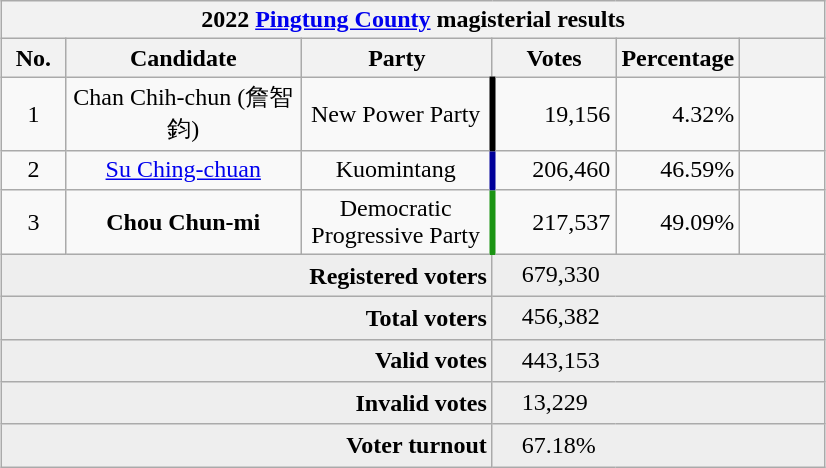<table class="wikitable collapsible" style="margin:1em auto; text-align:center">
<tr>
<th colspan="6">2022 <a href='#'>Pingtung County</a> magisterial results</th>
</tr>
<tr>
<th width=35>No.</th>
<th width=150>Candidate</th>
<th width=120>Party</th>
<th width=75>Votes</th>
<th width=75>Percentage</th>
<th width=49></th>
</tr>
<tr>
<td>1</td>
<td>Chan Chih-chun (詹智鈞)</td>
<td> New Power Party</td>
<td style="border-left:4px solid #000000;" align="right">19,156</td>
<td align="right">4.32%</td>
<td align="center"></td>
</tr>
<tr>
<td>2</td>
<td><a href='#'>Su Ching-chuan</a></td>
<td> Kuomintang</td>
<td style="border-left:4px solid #000099;" align="right">206,460</td>
<td align="right">46.59%</td>
<td align="center"></td>
</tr>
<tr>
<td>3</td>
<td><strong>Chou Chun-mi</strong></td>
<td>Democratic Progressive Party</td>
<td style="border-left:4px solid #1B9413;" align="right">217,537</td>
<td align="right">49.09%</td>
<td align="center"></td>
</tr>
<tr bgcolor=EEEEEE>
<td colspan="3" align="right"><strong>Registered voters</strong></td>
<td colspan="3" align="left">　679,330</td>
</tr>
<tr bgcolor=EEEEEE>
<td colspan="3" align="right"><strong>Total voters</strong></td>
<td colspan="3" align="left">　456,382</td>
</tr>
<tr bgcolor=EEEEEE>
<td colspan="3" align="right"><strong>Valid votes</strong></td>
<td colspan="3" align="left">　443,153</td>
</tr>
<tr bgcolor=EEEEEE>
<td colspan="3" align="right"><strong>Invalid votes</strong></td>
<td colspan="3" align="left">　13,229</td>
</tr>
<tr bgcolor=EEEEEE>
<td colspan="3" align="right"><strong>Voter turnout</strong></td>
<td colspan="3" align="left">　67.18%</td>
</tr>
</table>
